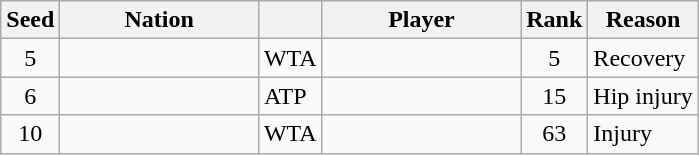<table class="wikitable nowrap sortable">
<tr>
<th>Seed</th>
<th width="125">Nation</th>
<th></th>
<th width="125">Player</th>
<th>Rank</th>
<th>Reason</th>
</tr>
<tr>
<td style="text-align:center">5</td>
<td></td>
<td>WTA</td>
<td></td>
<td style="text-align:center">5</td>
<td>Recovery</td>
</tr>
<tr>
<td style="text-align:center">6</td>
<td></td>
<td>ATP</td>
<td></td>
<td style="text-align:center">15</td>
<td>Hip injury</td>
</tr>
<tr>
<td style="text-align:center">10</td>
<td></td>
<td>WTA</td>
<td></td>
<td style="text-align:center">63</td>
<td>Injury</td>
</tr>
</table>
